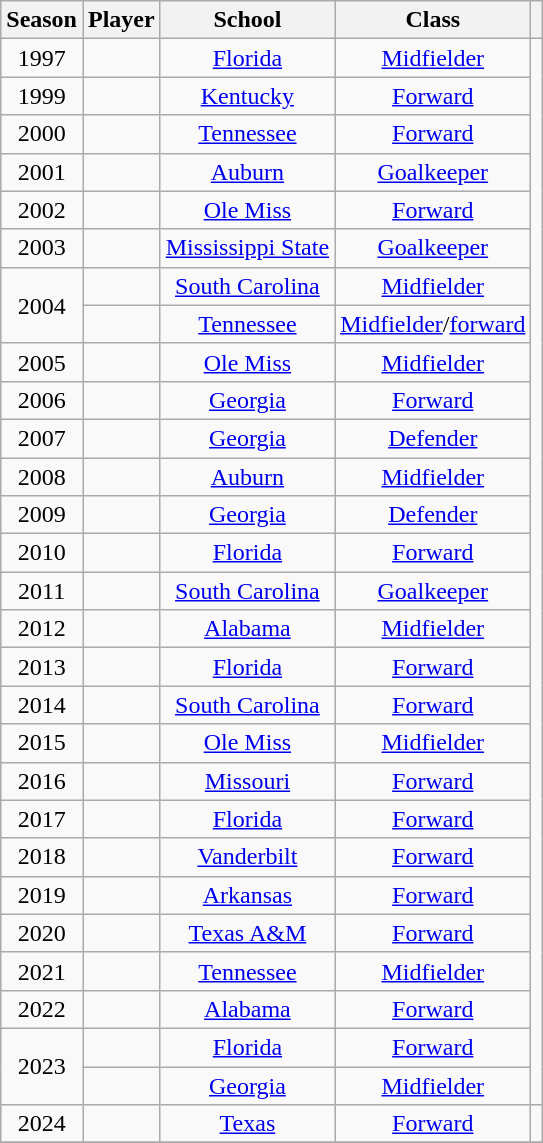<table class="wikitable sortable" style="text-align: center;">
<tr>
<th>Season</th>
<th>Player</th>
<th>School</th>
<th>Class</th>
<th class="unsortable"></th>
</tr>
<tr>
<td>1997</td>
<td></td>
<td><a href='#'>Florida</a></td>
<td><a href='#'>Midfielder</a></td>
<td rowspan=28></td>
</tr>
<tr>
<td>1999</td>
<td></td>
<td><a href='#'>Kentucky</a></td>
<td><a href='#'>Forward</a></td>
</tr>
<tr>
<td>2000</td>
<td></td>
<td><a href='#'>Tennessee</a></td>
<td><a href='#'>Forward</a></td>
</tr>
<tr>
<td>2001</td>
<td></td>
<td><a href='#'>Auburn</a></td>
<td><a href='#'>Goalkeeper</a></td>
</tr>
<tr>
<td>2002</td>
<td></td>
<td><a href='#'>Ole Miss</a></td>
<td><a href='#'>Forward</a></td>
</tr>
<tr>
<td>2003</td>
<td></td>
<td><a href='#'>Mississippi State</a></td>
<td><a href='#'>Goalkeeper</a></td>
</tr>
<tr>
<td rowspan=2>2004</td>
<td></td>
<td><a href='#'>South Carolina</a></td>
<td><a href='#'>Midfielder</a></td>
</tr>
<tr>
<td></td>
<td><a href='#'>Tennessee</a></td>
<td><a href='#'>Midfielder</a>/<a href='#'>forward</a></td>
</tr>
<tr>
<td>2005</td>
<td></td>
<td><a href='#'>Ole Miss</a></td>
<td><a href='#'>Midfielder</a></td>
</tr>
<tr>
<td>2006</td>
<td></td>
<td><a href='#'>Georgia</a></td>
<td><a href='#'>Forward</a></td>
</tr>
<tr>
<td>2007</td>
<td></td>
<td><a href='#'>Georgia</a></td>
<td><a href='#'>Defender</a></td>
</tr>
<tr>
<td>2008</td>
<td></td>
<td><a href='#'>Auburn</a></td>
<td><a href='#'>Midfielder</a></td>
</tr>
<tr>
<td>2009</td>
<td></td>
<td><a href='#'>Georgia</a></td>
<td><a href='#'>Defender</a></td>
</tr>
<tr>
<td>2010</td>
<td></td>
<td><a href='#'>Florida</a></td>
<td><a href='#'>Forward</a></td>
</tr>
<tr>
<td>2011</td>
<td></td>
<td><a href='#'>South Carolina</a></td>
<td><a href='#'>Goalkeeper</a></td>
</tr>
<tr>
<td>2012</td>
<td></td>
<td><a href='#'>Alabama</a></td>
<td><a href='#'>Midfielder</a></td>
</tr>
<tr>
<td>2013</td>
<td></td>
<td><a href='#'>Florida</a></td>
<td><a href='#'>Forward</a></td>
</tr>
<tr>
<td>2014</td>
<td></td>
<td><a href='#'>South Carolina</a></td>
<td><a href='#'>Forward</a></td>
</tr>
<tr>
<td>2015</td>
<td></td>
<td><a href='#'>Ole Miss</a></td>
<td><a href='#'>Midfielder</a></td>
</tr>
<tr>
<td>2016</td>
<td></td>
<td><a href='#'>Missouri</a></td>
<td><a href='#'>Forward</a></td>
</tr>
<tr>
<td>2017</td>
<td></td>
<td><a href='#'>Florida</a></td>
<td><a href='#'>Forward</a></td>
</tr>
<tr>
<td>2018</td>
<td></td>
<td><a href='#'>Vanderbilt</a></td>
<td><a href='#'>Forward</a></td>
</tr>
<tr>
<td>2019</td>
<td></td>
<td><a href='#'>Arkansas</a></td>
<td><a href='#'>Forward</a></td>
</tr>
<tr>
<td>2020</td>
<td></td>
<td><a href='#'>Texas A&M</a></td>
<td><a href='#'>Forward</a></td>
</tr>
<tr>
<td>2021</td>
<td></td>
<td><a href='#'>Tennessee</a></td>
<td><a href='#'>Midfielder</a></td>
</tr>
<tr>
<td>2022</td>
<td></td>
<td><a href='#'>Alabama</a></td>
<td><a href='#'>Forward</a></td>
</tr>
<tr>
<td rowspan=2>2023</td>
<td></td>
<td><a href='#'>Florida</a></td>
<td><a href='#'>Forward</a></td>
</tr>
<tr>
<td></td>
<td><a href='#'>Georgia</a></td>
<td><a href='#'>Midfielder</a></td>
</tr>
<tr>
<td>2024</td>
<td></td>
<td><a href='#'>Texas</a></td>
<td><a href='#'>Forward</a></td>
<td></td>
</tr>
<tr>
</tr>
</table>
